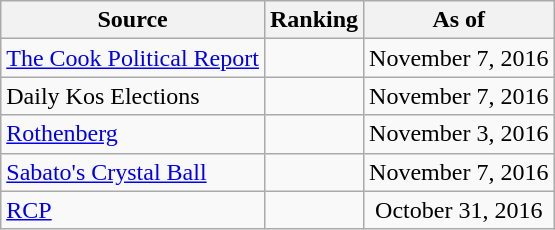<table class="wikitable" style="text-align:center">
<tr>
<th>Source</th>
<th>Ranking</th>
<th>As of</th>
</tr>
<tr>
<td align=left><a href='#'>The Cook Political Report</a></td>
<td></td>
<td>November 7, 2016</td>
</tr>
<tr>
<td align=left>Daily Kos Elections</td>
<td></td>
<td>November 7, 2016</td>
</tr>
<tr>
<td align=left><a href='#'>Rothenberg</a></td>
<td></td>
<td>November 3, 2016</td>
</tr>
<tr>
<td align=left><a href='#'>Sabato's Crystal Ball</a></td>
<td></td>
<td>November 7, 2016</td>
</tr>
<tr>
<td align="left"><a href='#'>RCP</a></td>
<td></td>
<td>October 31, 2016</td>
</tr>
</table>
